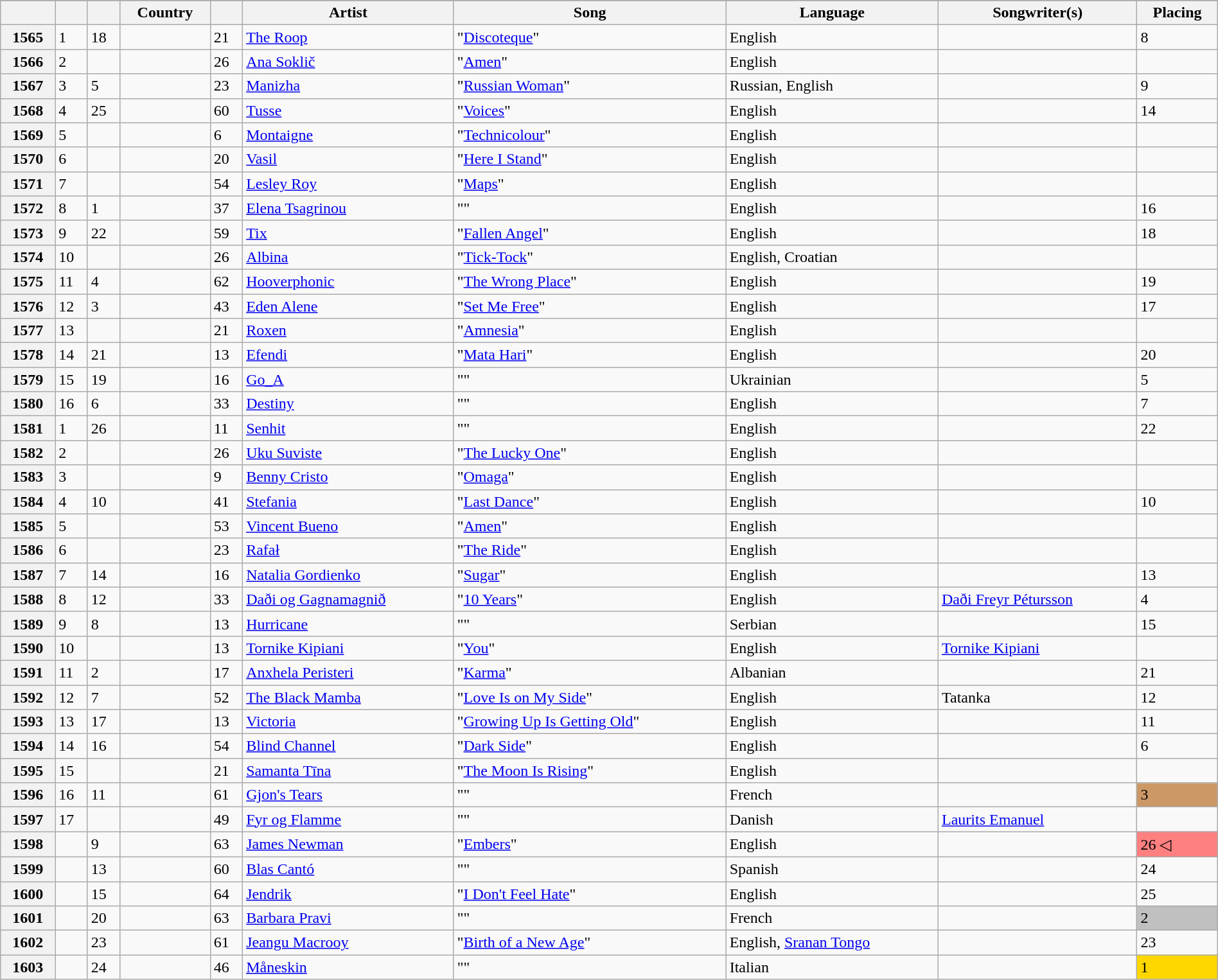<table class="wikitable sortable plainrowheaders" style="width:100%">
<tr>
</tr>
<tr>
<th scope="col"></th>
<th scope="col"></th>
<th scope="col"></th>
<th scope="col">Country</th>
<th scope="col" class="unsortable"></th>
<th scope="col">Artist</th>
<th scope="col">Song</th>
<th scope="col">Language</th>
<th scope="col">Songwriter(s)</th>
<th scope="col">Placing</th>
</tr>
<tr>
<th scope="row">1565</th>
<td>1 </td>
<td>18</td>
<td></td>
<td>21</td>
<td><a href='#'>The Roop</a></td>
<td>"<a href='#'>Discoteque</a>"</td>
<td>English</td>
<td></td>
<td>8 </td>
</tr>
<tr>
<th scope="row">1566</th>
<td>2 </td>
<td></td>
<td></td>
<td>26</td>
<td><a href='#'>Ana Soklič</a></td>
<td>"<a href='#'>Amen</a>"</td>
<td>English</td>
<td></td>
<td></td>
</tr>
<tr>
<th scope="row">1567</th>
<td>3 </td>
<td>5</td>
<td></td>
<td>23</td>
<td><a href='#'>Manizha</a></td>
<td>"<a href='#'>Russian Woman</a>"</td>
<td>Russian, English</td>
<td></td>
<td>9 </td>
</tr>
<tr>
<th scope="row">1568</th>
<td>4 </td>
<td>25</td>
<td></td>
<td>60</td>
<td><a href='#'>Tusse</a></td>
<td>"<a href='#'>Voices</a>"</td>
<td>English</td>
<td></td>
<td>14 </td>
</tr>
<tr>
<th scope="row">1569</th>
<td>5 </td>
<td></td>
<td></td>
<td>6</td>
<td><a href='#'>Montaigne</a></td>
<td>"<a href='#'>Technicolour</a>"</td>
<td>English</td>
<td></td>
<td></td>
</tr>
<tr>
<th scope="row">1570</th>
<td>6 </td>
<td></td>
<td></td>
<td>20</td>
<td><a href='#'>Vasil</a></td>
<td>"<a href='#'>Here I Stand</a>"</td>
<td>English</td>
<td></td>
<td></td>
</tr>
<tr>
<th scope="row">1571</th>
<td>7 </td>
<td></td>
<td></td>
<td>54</td>
<td><a href='#'>Lesley Roy</a></td>
<td>"<a href='#'>Maps</a>"</td>
<td>English</td>
<td></td>
<td></td>
</tr>
<tr>
<th scope="row">1572</th>
<td>8 </td>
<td>1</td>
<td></td>
<td>37</td>
<td><a href='#'>Elena Tsagrinou</a></td>
<td>""</td>
<td>English</td>
<td></td>
<td>16 </td>
</tr>
<tr>
<th scope="row">1573</th>
<td>9 </td>
<td>22</td>
<td></td>
<td>59</td>
<td><a href='#'>Tix</a></td>
<td>"<a href='#'>Fallen Angel</a>"</td>
<td>English</td>
<td></td>
<td>18 </td>
</tr>
<tr>
<th scope="row">1574</th>
<td>10 </td>
<td></td>
<td></td>
<td>26</td>
<td><a href='#'>Albina</a></td>
<td>"<a href='#'>Tick-Tock</a>"</td>
<td>English, Croatian</td>
<td></td>
<td></td>
</tr>
<tr>
<th scope="row">1575</th>
<td>11 </td>
<td>4</td>
<td></td>
<td>62</td>
<td><a href='#'>Hooverphonic</a></td>
<td>"<a href='#'>The Wrong Place</a>"</td>
<td>English</td>
<td></td>
<td>19 </td>
</tr>
<tr>
<th scope="row">1576</th>
<td>12 </td>
<td>3</td>
<td></td>
<td>43</td>
<td><a href='#'>Eden Alene</a></td>
<td>"<a href='#'>Set Me Free</a>"</td>
<td>English</td>
<td></td>
<td>17 </td>
</tr>
<tr>
<th scope="row">1577</th>
<td>13 </td>
<td></td>
<td></td>
<td>21</td>
<td><a href='#'>Roxen</a></td>
<td>"<a href='#'>Amnesia</a>"</td>
<td>English</td>
<td></td>
<td></td>
</tr>
<tr>
<th scope="row">1578</th>
<td>14 </td>
<td>21</td>
<td></td>
<td>13</td>
<td><a href='#'>Efendi</a></td>
<td>"<a href='#'>Mata Hari</a>"</td>
<td>English</td>
<td></td>
<td>20 </td>
</tr>
<tr>
<th scope="row">1579</th>
<td>15 </td>
<td>19</td>
<td></td>
<td>16</td>
<td><a href='#'>Go_A</a></td>
<td>"" </td>
<td>Ukrainian</td>
<td></td>
<td>5 </td>
</tr>
<tr>
<th scope="row">1580</th>
<td>16 </td>
<td>6</td>
<td></td>
<td>33</td>
<td><a href='#'>Destiny</a></td>
<td>""</td>
<td>English</td>
<td></td>
<td>7 </td>
</tr>
<tr>
<th scope="row">1581</th>
<td>1 </td>
<td>26</td>
<td></td>
<td>11</td>
<td><a href='#'>Senhit</a> </td>
<td>""</td>
<td>English</td>
<td></td>
<td>22 </td>
</tr>
<tr>
<th scope="row">1582</th>
<td>2 </td>
<td></td>
<td></td>
<td>26</td>
<td><a href='#'>Uku Suviste</a></td>
<td>"<a href='#'>The Lucky One</a>"</td>
<td>English</td>
<td></td>
<td></td>
</tr>
<tr>
<th scope="row">1583</th>
<td>3 </td>
<td></td>
<td></td>
<td>9</td>
<td><a href='#'>Benny Cristo</a></td>
<td>"<a href='#'>Omaga</a>"</td>
<td>English</td>
<td></td>
<td></td>
</tr>
<tr>
<th scope="row">1584</th>
<td>4 </td>
<td>10</td>
<td></td>
<td>41</td>
<td><a href='#'>Stefania</a></td>
<td>"<a href='#'>Last Dance</a>"</td>
<td>English</td>
<td></td>
<td>10 </td>
</tr>
<tr>
<th scope="row">1585</th>
<td>5 </td>
<td></td>
<td></td>
<td>53</td>
<td><a href='#'>Vincent Bueno</a></td>
<td>"<a href='#'>Amen</a>"</td>
<td>English</td>
<td></td>
<td></td>
</tr>
<tr>
<th scope="row">1586</th>
<td>6 </td>
<td></td>
<td></td>
<td>23</td>
<td><a href='#'>Rafał</a></td>
<td>"<a href='#'>The Ride</a>"</td>
<td>English</td>
<td></td>
<td></td>
</tr>
<tr>
<th scope="row">1587</th>
<td>7 </td>
<td>14</td>
<td></td>
<td>16</td>
<td><a href='#'>Natalia Gordienko</a></td>
<td>"<a href='#'>Sugar</a>"</td>
<td>English</td>
<td></td>
<td>13 </td>
</tr>
<tr>
<th scope="row">1588</th>
<td>8 </td>
<td>12</td>
<td></td>
<td>33</td>
<td><a href='#'>Daði og Gagnamagnið</a></td>
<td>"<a href='#'>10 Years</a>"</td>
<td>English</td>
<td><a href='#'>Daði Freyr Pétursson</a></td>
<td>4 </td>
</tr>
<tr>
<th scope="row">1589</th>
<td>9 </td>
<td>8</td>
<td></td>
<td>13</td>
<td><a href='#'>Hurricane</a></td>
<td>""</td>
<td>Serbian</td>
<td></td>
<td>15 </td>
</tr>
<tr>
<th scope="row">1590</th>
<td>10 </td>
<td></td>
<td></td>
<td>13</td>
<td><a href='#'>Tornike Kipiani</a></td>
<td>"<a href='#'>You</a>"</td>
<td>English</td>
<td><a href='#'>Tornike Kipiani</a></td>
<td></td>
</tr>
<tr>
<th scope="row">1591</th>
<td>11 </td>
<td>2</td>
<td></td>
<td>17</td>
<td><a href='#'>Anxhela Peristeri</a></td>
<td>"<a href='#'>Karma</a>"</td>
<td>Albanian</td>
<td></td>
<td>21 </td>
</tr>
<tr>
<th scope="row">1592</th>
<td>12 </td>
<td>7</td>
<td></td>
<td>52</td>
<td><a href='#'>The Black Mamba</a></td>
<td>"<a href='#'>Love Is on My Side</a>"</td>
<td>English</td>
<td>Tatanka</td>
<td>12 </td>
</tr>
<tr>
<th scope="row">1593</th>
<td>13 </td>
<td>17</td>
<td></td>
<td>13</td>
<td><a href='#'>Victoria</a></td>
<td>"<a href='#'>Growing Up Is Getting Old</a>"</td>
<td>English</td>
<td></td>
<td>11 </td>
</tr>
<tr>
<th scope="row">1594</th>
<td>14 </td>
<td>16</td>
<td></td>
<td>54</td>
<td><a href='#'>Blind Channel</a></td>
<td>"<a href='#'>Dark Side</a>"</td>
<td>English</td>
<td></td>
<td>6 </td>
</tr>
<tr>
<th scope="row">1595</th>
<td>15 </td>
<td></td>
<td></td>
<td>21</td>
<td><a href='#'>Samanta Tīna</a></td>
<td>"<a href='#'>The Moon Is Rising</a>"</td>
<td>English</td>
<td></td>
<td></td>
</tr>
<tr>
<th scope="row">1596</th>
<td>16 </td>
<td>11</td>
<td></td>
<td>61</td>
<td><a href='#'>Gjon's Tears</a></td>
<td>""</td>
<td>French</td>
<td></td>
<td bgcolor="#C96">3 </td>
</tr>
<tr>
<th scope="row">1597</th>
<td>17 </td>
<td></td>
<td></td>
<td>49</td>
<td><a href='#'>Fyr og Flamme</a></td>
<td>""</td>
<td>Danish</td>
<td><a href='#'>Laurits Emanuel</a></td>
<td></td>
</tr>
<tr>
<th scope="row">1598</th>
<td></td>
<td>9</td>
<td></td>
<td>63</td>
<td><a href='#'>James Newman</a></td>
<td>"<a href='#'>Embers</a>"</td>
<td>English</td>
<td></td>
<td bgcolor="#FE8080">26 ◁</td>
</tr>
<tr>
<th scope="row">1599</th>
<td></td>
<td>13</td>
<td></td>
<td>60</td>
<td><a href='#'>Blas Cantó</a></td>
<td>""</td>
<td>Spanish</td>
<td></td>
<td>24</td>
</tr>
<tr>
<th scope="row">1600</th>
<td></td>
<td>15</td>
<td></td>
<td>64</td>
<td><a href='#'>Jendrik</a></td>
<td>"<a href='#'>I Don't Feel Hate</a>"</td>
<td>English</td>
<td></td>
<td>25</td>
</tr>
<tr>
<th scope="row">1601</th>
<td></td>
<td>20</td>
<td></td>
<td>63</td>
<td><a href='#'>Barbara Pravi</a></td>
<td>""</td>
<td>French</td>
<td></td>
<td bgcolor="silver">2</td>
</tr>
<tr>
<th scope="row">1602</th>
<td></td>
<td>23</td>
<td></td>
<td>61</td>
<td><a href='#'>Jeangu Macrooy</a></td>
<td>"<a href='#'>Birth of a New Age</a>"</td>
<td>English, <a href='#'>Sranan Tongo</a></td>
<td></td>
<td>23</td>
</tr>
<tr>
<th scope="row">1603</th>
<td></td>
<td>24</td>
<td></td>
<td>46</td>
<td><a href='#'>Måneskin</a></td>
<td>""</td>
<td>Italian</td>
<td></td>
<td bgcolor="gold">1</td>
</tr>
</table>
